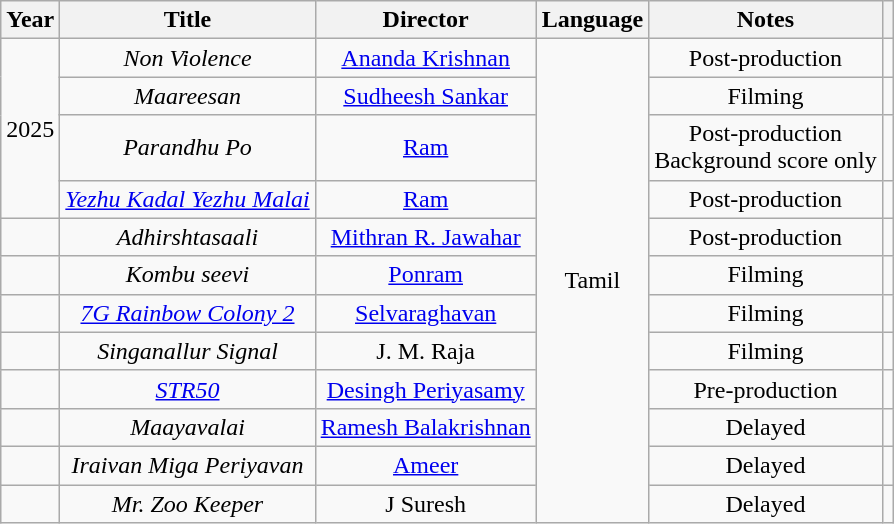<table class="wikitable" style="text-align:center;">
<tr>
<th>Year</th>
<th>Title</th>
<th>Director</th>
<th>Language</th>
<th>Notes</th>
<th></th>
</tr>
<tr>
<td rowspan="4">2025</td>
<td><em>Non Violence</em></td>
<td><a href='#'>Ananda Krishnan</a></td>
<td rowspan="12">Tamil</td>
<td>Post-production</td>
<td></td>
</tr>
<tr>
<td><em>Maareesan</em></td>
<td><a href='#'>Sudheesh Sankar</a></td>
<td>Filming</td>
<td></td>
</tr>
<tr>
<td><em>Parandhu Po</em></td>
<td><a href='#'>Ram</a></td>
<td>Post-production<br>Background score only</td>
<td></td>
</tr>
<tr>
<td><em><a href='#'>Yezhu Kadal Yezhu Malai</a></em></td>
<td><a href='#'>Ram</a></td>
<td>Post-production</td>
<td></td>
</tr>
<tr>
<td></td>
<td><em>Adhirshtasaali</em></td>
<td><a href='#'>Mithran R. Jawahar</a></td>
<td>Post-production</td>
<td></td>
</tr>
<tr>
<td></td>
<td><em>Kombu seevi</em></td>
<td><a href='#'>Ponram</a></td>
<td>Filming</td>
<td></td>
</tr>
<tr>
<td></td>
<td><em><a href='#'>7G Rainbow Colony 2</a></em></td>
<td><a href='#'>Selvaraghavan</a></td>
<td>Filming</td>
<td></td>
</tr>
<tr>
<td></td>
<td><em>Singanallur Signal</em></td>
<td>J. M. Raja</td>
<td>Filming</td>
<td></td>
</tr>
<tr>
<td></td>
<td><em><a href='#'>STR50</a></em></td>
<td><a href='#'>Desingh Periyasamy</a></td>
<td>Pre-production</td>
<td></td>
</tr>
<tr>
<td></td>
<td><em>Maayavalai</em></td>
<td><a href='#'>Ramesh Balakrishnan</a></td>
<td>Delayed</td>
<td></td>
</tr>
<tr>
<td></td>
<td><em>Iraivan Miga Periyavan</em></td>
<td><a href='#'>Ameer</a></td>
<td>Delayed</td>
<td></td>
</tr>
<tr>
<td></td>
<td><em>Mr. Zoo Keeper</em></td>
<td>J Suresh</td>
<td>Delayed</td>
<td></td>
</tr>
</table>
